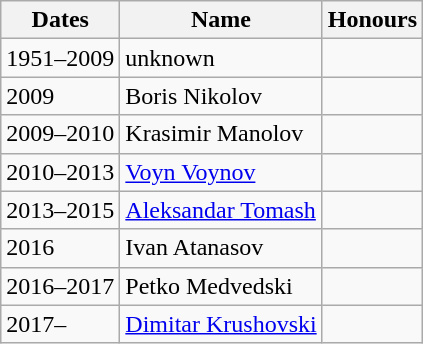<table class="wikitable">
<tr>
<th>Dates</th>
<th>Name</th>
<th>Honours</th>
</tr>
<tr>
<td>1951–2009</td>
<td>unknown</td>
<td></td>
</tr>
<tr>
<td>2009</td>
<td> Boris Nikolov</td>
<td></td>
</tr>
<tr>
<td>2009–2010</td>
<td> Krasimir Manolov</td>
<td></td>
</tr>
<tr>
<td>2010–2013</td>
<td> <a href='#'>Voyn Voynov</a></td>
<td></td>
</tr>
<tr>
<td>2013–2015</td>
<td> <a href='#'>Aleksandar Tomash</a></td>
<td></td>
</tr>
<tr>
<td>2016</td>
<td> Ivan Atanasov</td>
<td></td>
</tr>
<tr>
<td>2016–2017</td>
<td> Petko Medvedski</td>
<td></td>
</tr>
<tr>
<td>2017–</td>
<td> <a href='#'>Dimitar Krushovski</a></td>
<td></td>
</tr>
</table>
